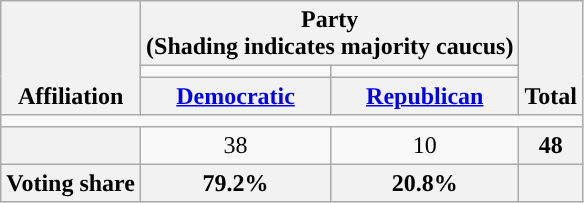<table class=wikitable style="text-align:center">
<tr style="vertical-align:bottom;">
<th rowspan=3>Affiliation</th>
<th colspan=2>Party <div>(Shading indicates majority caucus)</div></th>
<th rowspan=3>Total</th>
</tr>
<tr style="height:5px">
<td style="background-color:"></td>
<td style="background-color:"></td>
</tr>
<tr>
<th><a href='#'>Democratic</a></th>
<th><a href='#'>Republican</a></th>
</tr>
<tr>
<td colspan=5></td>
</tr>
<tr>
<th nowrap style="font-size:80%"></th>
<td>38</td>
<td>10</td>
<th>48</th>
</tr>
<tr>
<th>Voting share</th>
<th>79.2%</th>
<th>20.8%</th>
<th colspan=2></th>
</tr>
</table>
